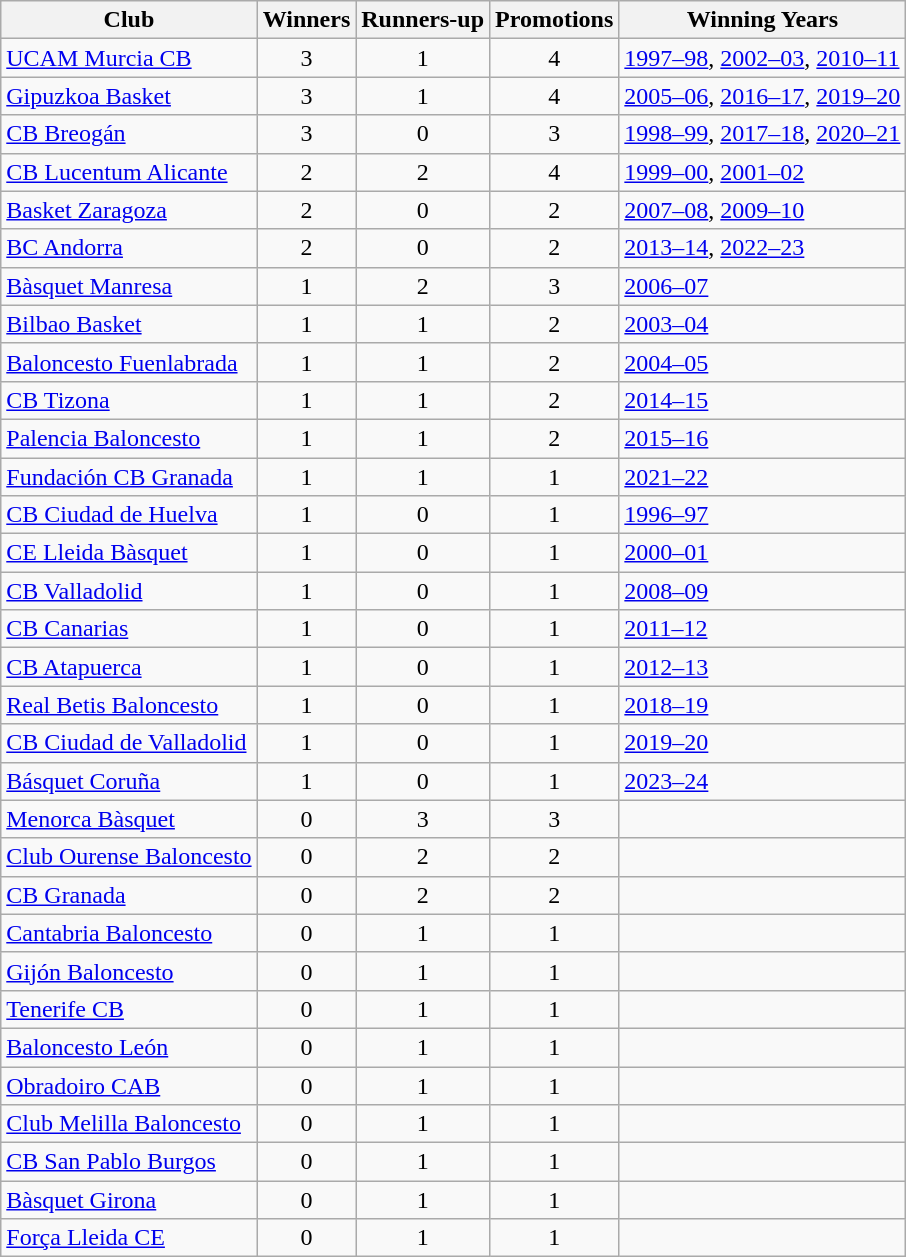<table class="wikitable">
<tr>
<th>Club</th>
<th>Winners</th>
<th>Runners-up</th>
<th>Promotions</th>
<th>Winning Years</th>
</tr>
<tr>
<td><a href='#'>UCAM Murcia CB</a></td>
<td align="center">3</td>
<td align="center">1</td>
<td align="center">4</td>
<td><a href='#'>1997–98</a>, <a href='#'>2002–03</a>, <a href='#'>2010–11</a></td>
</tr>
<tr>
<td><a href='#'>Gipuzkoa Basket</a></td>
<td align="center">3</td>
<td align="center">1</td>
<td align="center">4</td>
<td><a href='#'>2005–06</a>, <a href='#'>2016–17</a>, <a href='#'>2019–20</a></td>
</tr>
<tr>
<td><a href='#'>CB Breogán</a></td>
<td align="center">3</td>
<td align="center">0</td>
<td align="center">3</td>
<td><a href='#'>1998–99</a>, <a href='#'>2017–18</a>, <a href='#'>2020–21</a></td>
</tr>
<tr>
<td><a href='#'>CB Lucentum Alicante</a></td>
<td align="center">2</td>
<td align="center">2</td>
<td align="center">4</td>
<td><a href='#'>1999–00</a>, <a href='#'>2001–02</a></td>
</tr>
<tr>
<td><a href='#'>Basket Zaragoza</a></td>
<td align="center">2</td>
<td align="center">0</td>
<td align="center">2</td>
<td><a href='#'>2007–08</a>, <a href='#'>2009–10</a></td>
</tr>
<tr>
<td><a href='#'>BC Andorra</a></td>
<td align="center">2</td>
<td align="center">0</td>
<td align="center">2</td>
<td><a href='#'>2013–14</a>, <a href='#'>2022–23</a></td>
</tr>
<tr>
<td><a href='#'>Bàsquet Manresa</a></td>
<td align="center">1</td>
<td align="center">2</td>
<td align="center">3</td>
<td><a href='#'>2006–07</a></td>
</tr>
<tr>
<td><a href='#'>Bilbao Basket</a></td>
<td align="center">1</td>
<td align="center">1</td>
<td align="center">2</td>
<td><a href='#'>2003–04</a></td>
</tr>
<tr>
<td><a href='#'>Baloncesto Fuenlabrada</a></td>
<td align="center">1</td>
<td align="center">1</td>
<td align="center">2</td>
<td><a href='#'>2004–05</a></td>
</tr>
<tr>
<td><a href='#'>CB Tizona</a></td>
<td align="center">1</td>
<td align="center">1</td>
<td align="center">2</td>
<td><a href='#'>2014–15</a></td>
</tr>
<tr>
<td><a href='#'>Palencia Baloncesto</a></td>
<td align="center">1</td>
<td align="center">1</td>
<td align="center">2</td>
<td><a href='#'>2015–16</a></td>
</tr>
<tr>
<td><a href='#'>Fundación CB Granada</a></td>
<td align="center">1</td>
<td align="center">1</td>
<td align="center">1</td>
<td><a href='#'>2021–22</a></td>
</tr>
<tr>
<td><a href='#'>CB Ciudad de Huelva</a></td>
<td align="center">1</td>
<td align="center">0</td>
<td align="center">1</td>
<td><a href='#'>1996–97</a></td>
</tr>
<tr>
<td><a href='#'>CE Lleida Bàsquet</a></td>
<td align="center">1</td>
<td align="center">0</td>
<td align="center">1</td>
<td><a href='#'>2000–01</a></td>
</tr>
<tr>
<td><a href='#'>CB Valladolid</a></td>
<td align="center">1</td>
<td align="center">0</td>
<td align="center">1</td>
<td><a href='#'>2008–09</a></td>
</tr>
<tr>
<td><a href='#'>CB Canarias</a></td>
<td align="center">1</td>
<td align="center">0</td>
<td align="center">1</td>
<td><a href='#'>2011–12</a></td>
</tr>
<tr>
<td><a href='#'>CB Atapuerca</a></td>
<td align="center">1</td>
<td align="center">0</td>
<td align="center">1</td>
<td><a href='#'>2012–13</a></td>
</tr>
<tr>
<td><a href='#'>Real Betis Baloncesto</a></td>
<td align="center">1</td>
<td align="center">0</td>
<td align="center">1</td>
<td><a href='#'>2018–19</a></td>
</tr>
<tr>
<td><a href='#'>CB Ciudad de Valladolid</a></td>
<td align="center">1</td>
<td align="center">0</td>
<td align="center">1</td>
<td><a href='#'>2019–20</a></td>
</tr>
<tr>
<td><a href='#'>Básquet Coruña</a></td>
<td align="center">1</td>
<td align="center">0</td>
<td align="center">1</td>
<td><a href='#'>2023–24</a></td>
</tr>
<tr>
<td><a href='#'>Menorca Bàsquet</a></td>
<td align="center">0</td>
<td align="center">3</td>
<td align="center">3</td>
<td></td>
</tr>
<tr>
<td><a href='#'>Club Ourense Baloncesto</a></td>
<td align="center">0</td>
<td align="center">2</td>
<td align="center">2</td>
<td></td>
</tr>
<tr>
<td><a href='#'>CB Granada</a></td>
<td align="center">0</td>
<td align="center">2</td>
<td align="center">2</td>
<td></td>
</tr>
<tr>
<td><a href='#'>Cantabria Baloncesto</a></td>
<td align="center">0</td>
<td align="center">1</td>
<td align="center">1</td>
<td></td>
</tr>
<tr>
<td><a href='#'>Gijón Baloncesto</a></td>
<td align="center">0</td>
<td align="center">1</td>
<td align="center">1</td>
<td></td>
</tr>
<tr>
<td><a href='#'>Tenerife CB</a></td>
<td align="center">0</td>
<td align="center">1</td>
<td align="center">1</td>
<td></td>
</tr>
<tr>
<td><a href='#'>Baloncesto León</a></td>
<td align="center">0</td>
<td align="center">1</td>
<td align="center">1</td>
<td></td>
</tr>
<tr>
<td><a href='#'>Obradoiro CAB</a></td>
<td align="center">0</td>
<td align="center">1</td>
<td align="center">1</td>
<td></td>
</tr>
<tr>
<td><a href='#'>Club Melilla Baloncesto</a></td>
<td align="center">0</td>
<td align="center">1</td>
<td align="center">1</td>
<td></td>
</tr>
<tr>
<td><a href='#'>CB San Pablo Burgos</a></td>
<td align="center">0</td>
<td align="center">1</td>
<td align="center">1</td>
<td></td>
</tr>
<tr>
<td><a href='#'>Bàsquet Girona</a></td>
<td align="center">0</td>
<td align="center">1</td>
<td align="center">1</td>
<td></td>
</tr>
<tr>
<td><a href='#'>Força Lleida CE</a></td>
<td align="center">0</td>
<td align="center">1</td>
<td align="center">1</td>
<td></td>
</tr>
</table>
